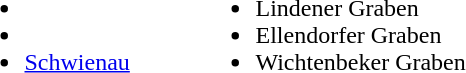<table border="0">
<tr>
<td width = "150" valign=top><br><ul><li></li><li></li><li><a href='#'>Schwienau</a></li></ul></td>
<td valign="top"><br><ul><li>Lindener Graben</li><li>Ellendorfer Graben</li><li>Wichtenbeker Graben</li></ul></td>
</tr>
</table>
